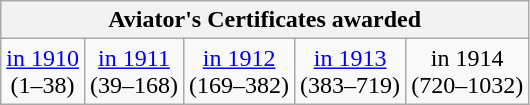<table class="wikitable">
<tr>
<th colspan=5>Aviator's Certificates awarded</th>
</tr>
<tr>
<td align="center"><a href='#'>in 1910</a><br>(1–38)</td>
<td align="center"><a href='#'>in 1911</a><br>(39–168)</td>
<td align="center"><a href='#'>in 1912</a><br>(169–382)</td>
<td align="center"><a href='#'>in 1913</a><br>(383–719)</td>
<td align="center">in 1914<br>(720–1032)</td>
</tr>
</table>
